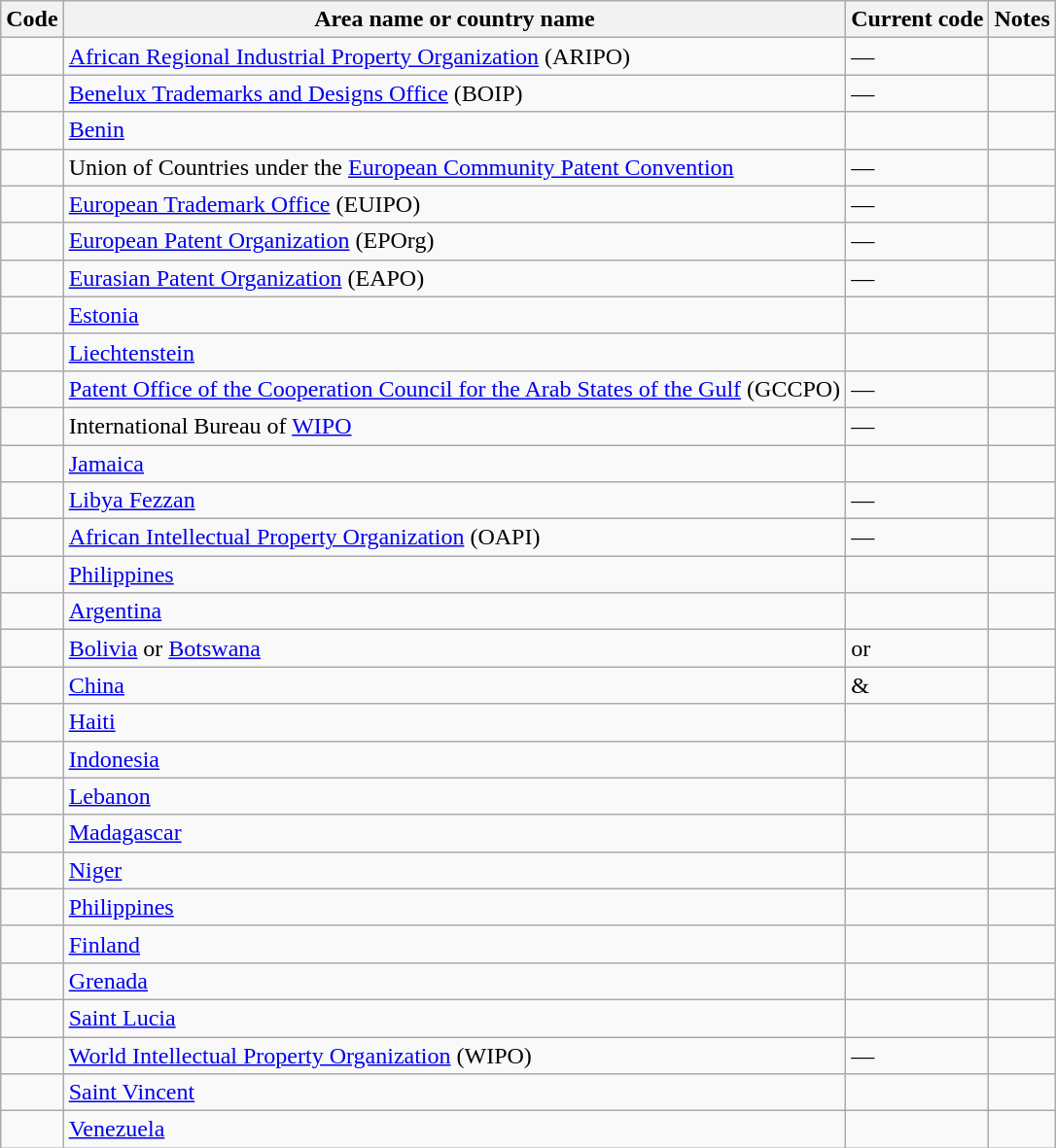<table class="wikitable sortable">
<tr>
<th>Code</th>
<th>Area name or country name</th>
<th>Current code</th>
<th>Notes</th>
</tr>
<tr>
<td id="AP"></td>
<td><a href='#'>African Regional Industrial Property Organization</a> (ARIPO)</td>
<td>—</td>
<td></td>
</tr>
<tr>
<td id="BX"></td>
<td><a href='#'>Benelux Trademarks and Designs Office</a> (BOIP)</td>
<td>—</td>
<td></td>
</tr>
<tr>
<td id="DY"></td>
<td><a href='#'>Benin</a></td>
<td></td>
<td></td>
</tr>
<tr>
<td id="EF"></td>
<td>Union of Countries under the <a href='#'>European Community Patent Convention</a></td>
<td>—</td>
<td></td>
</tr>
<tr>
<td id="EM"></td>
<td><a href='#'>European Trademark Office</a> (EUIPO)</td>
<td>—</td>
<td></td>
</tr>
<tr>
<td id="EP"></td>
<td><a href='#'>European Patent Organization</a> (EPOrg)</td>
<td>—</td>
<td></td>
</tr>
<tr>
<td id="EV"></td>
<td><a href='#'>Eurasian Patent Organization</a> (EAPO)</td>
<td>—</td>
<td></td>
</tr>
<tr>
<td id="EW"></td>
<td><a href='#'>Estonia</a></td>
<td></td>
<td></td>
</tr>
<tr>
<td id="FL"></td>
<td><a href='#'>Liechtenstein</a></td>
<td></td>
<td></td>
</tr>
<tr>
<td id="GC"></td>
<td><a href='#'>Patent Office of the Cooperation Council for the Arab States of the Gulf</a> (GCCPO)</td>
<td>—</td>
<td></td>
</tr>
<tr>
<td id="IB"></td>
<td>International Bureau of <a href='#'>WIPO</a></td>
<td>—</td>
<td></td>
</tr>
<tr>
<td id="JA"></td>
<td><a href='#'>Jamaica</a></td>
<td></td>
<td></td>
</tr>
<tr>
<td id="LF"></td>
<td><a href='#'>Libya Fezzan</a></td>
<td>—</td>
<td></td>
</tr>
<tr>
<td id="OA"></td>
<td><a href='#'>African Intellectual Property Organization</a> (OAPI)</td>
<td>—</td>
<td></td>
</tr>
<tr>
<td id="PI"></td>
<td><a href='#'>Philippines</a></td>
<td></td>
<td></td>
</tr>
<tr>
<td id="RA"></td>
<td><a href='#'>Argentina</a></td>
<td></td>
<td></td>
</tr>
<tr>
<td id="RB"></td>
<td><a href='#'>Bolivia</a> or <a href='#'>Botswana</a></td>
<td> or </td>
<td></td>
</tr>
<tr>
<td id="RC"></td>
<td><a href='#'>China</a></td>
<td> & </td>
<td></td>
</tr>
<tr>
<td id="RH"></td>
<td><a href='#'>Haiti</a></td>
<td></td>
<td></td>
</tr>
<tr>
<td id="RI"></td>
<td><a href='#'>Indonesia</a></td>
<td></td>
<td></td>
</tr>
<tr>
<td id="RL"></td>
<td><a href='#'>Lebanon</a></td>
<td></td>
<td></td>
</tr>
<tr>
<td id="RM"></td>
<td><a href='#'>Madagascar</a></td>
<td></td>
<td></td>
</tr>
<tr>
<td id="RN"></td>
<td><a href='#'>Niger</a></td>
<td></td>
<td></td>
</tr>
<tr>
<td id="RP"></td>
<td><a href='#'>Philippines</a></td>
<td></td>
<td></td>
</tr>
<tr>
<td id="SF"></td>
<td><a href='#'>Finland</a></td>
<td></td>
<td></td>
</tr>
<tr>
<td id="WG"></td>
<td><a href='#'>Grenada</a></td>
<td></td>
<td></td>
</tr>
<tr>
<td id="WL"></td>
<td><a href='#'>Saint Lucia</a></td>
<td></td>
<td></td>
</tr>
<tr>
<td id="WO"></td>
<td><a href='#'>World Intellectual Property Organization</a> (WIPO)</td>
<td>—</td>
<td></td>
</tr>
<tr>
<td id="WV"></td>
<td><a href='#'>Saint Vincent</a></td>
<td></td>
<td></td>
</tr>
<tr>
<td id="YV"></td>
<td><a href='#'>Venezuela</a></td>
<td></td>
<td></td>
</tr>
</table>
